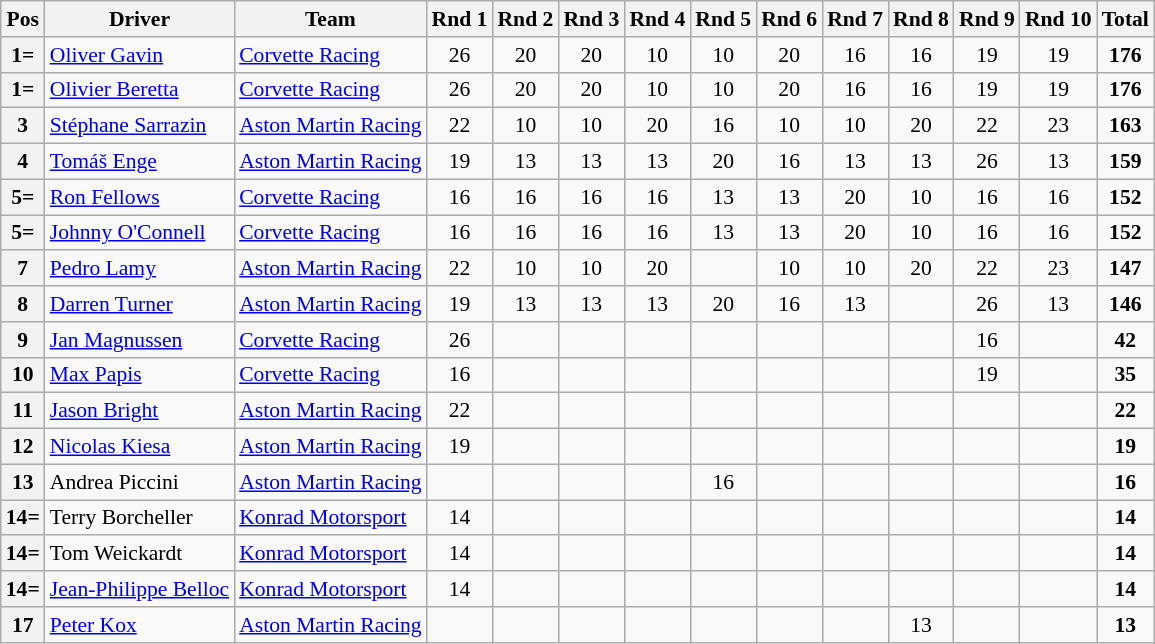<table class="wikitable" style="font-size: 90%;">
<tr>
<th>Pos</th>
<th>Driver</th>
<th>Team</th>
<th>Rnd 1</th>
<th>Rnd 2</th>
<th>Rnd 3</th>
<th>Rnd 4</th>
<th>Rnd 5</th>
<th>Rnd 6</th>
<th>Rnd 7</th>
<th>Rnd 8</th>
<th>Rnd 9</th>
<th>Rnd 10</th>
<th>Total</th>
</tr>
<tr>
<th>1=</th>
<td> <a href='#'>Oliver Gavin</a></td>
<td> <a href='#'>Corvette Racing</a></td>
<td align="center">26</td>
<td align="center">20</td>
<td align="center">20</td>
<td align="center">10</td>
<td align="center">10</td>
<td align="center">20</td>
<td align="center">16</td>
<td align="center">16</td>
<td align="center">19</td>
<td align="center">19</td>
<td align="center"><strong>176</strong></td>
</tr>
<tr>
<th>1=</th>
<td> <a href='#'>Olivier Beretta</a></td>
<td> <a href='#'>Corvette Racing</a></td>
<td align="center">26</td>
<td align="center">20</td>
<td align="center">20</td>
<td align="center">10</td>
<td align="center">10</td>
<td align="center">20</td>
<td align="center">16</td>
<td align="center">16</td>
<td align="center">19</td>
<td align="center">19</td>
<td align="center"><strong>176</strong></td>
</tr>
<tr>
<th>3</th>
<td> <a href='#'>Stéphane Sarrazin</a></td>
<td> <a href='#'>Aston Martin Racing</a></td>
<td align="center">22</td>
<td align="center">10</td>
<td align="center">10</td>
<td align="center">20</td>
<td align="center">16</td>
<td align="center">10</td>
<td align="center">10</td>
<td align="center">20</td>
<td align="center">22</td>
<td align="center">23</td>
<td align="center"><strong>163</strong></td>
</tr>
<tr>
<th>4</th>
<td> <a href='#'>Tomáš Enge</a></td>
<td> <a href='#'>Aston Martin Racing</a></td>
<td align="center">19</td>
<td align="center">13</td>
<td align="center">13</td>
<td align="center">13</td>
<td align="center">20</td>
<td align="center">16</td>
<td align="center">13</td>
<td align="center">13</td>
<td align="center">26</td>
<td align="center">13</td>
<td align="center"><strong>159</strong></td>
</tr>
<tr>
<th>5=</th>
<td> <a href='#'>Ron Fellows</a></td>
<td> <a href='#'>Corvette Racing</a></td>
<td align="center">16</td>
<td align="center">16</td>
<td align="center">16</td>
<td align="center">16</td>
<td align="center">13</td>
<td align="center">13</td>
<td align="center">20</td>
<td align="center">10</td>
<td align="center">16</td>
<td align="center">16</td>
<td align="center"><strong>152</strong></td>
</tr>
<tr>
<th>5=</th>
<td> <a href='#'>Johnny O'Connell</a></td>
<td> <a href='#'>Corvette Racing</a></td>
<td align="center">16</td>
<td align="center">16</td>
<td align="center">16</td>
<td align="center">16</td>
<td align="center">13</td>
<td align="center">13</td>
<td align="center">20</td>
<td align="center">10</td>
<td align="center">16</td>
<td align="center">16</td>
<td align="center"><strong>152</strong></td>
</tr>
<tr>
<th>7</th>
<td> <a href='#'>Pedro Lamy</a></td>
<td> <a href='#'>Aston Martin Racing</a></td>
<td align="center">22</td>
<td align="center">10</td>
<td align="center">10</td>
<td align="center">20</td>
<td></td>
<td align="center">10</td>
<td align="center">10</td>
<td align="center">20</td>
<td align="center">22</td>
<td align="center">23</td>
<td align="center"><strong>147</strong></td>
</tr>
<tr>
<th>8</th>
<td> <a href='#'>Darren Turner</a></td>
<td> <a href='#'>Aston Martin Racing</a></td>
<td align="center">19</td>
<td align="center">13</td>
<td align="center">13</td>
<td align="center">13</td>
<td align="center">20</td>
<td align="center">16</td>
<td align="center">13</td>
<td></td>
<td align="center">26</td>
<td align="center">13</td>
<td align="center"><strong>146</strong></td>
</tr>
<tr>
<th>9</th>
<td> <a href='#'>Jan Magnussen</a></td>
<td> <a href='#'>Corvette Racing</a></td>
<td align="center">26</td>
<td></td>
<td></td>
<td></td>
<td></td>
<td></td>
<td></td>
<td></td>
<td align="center">16</td>
<td></td>
<td align="center"><strong>42</strong></td>
</tr>
<tr>
<th>10</th>
<td> <a href='#'>Max Papis</a></td>
<td> <a href='#'>Corvette Racing</a></td>
<td align="center">16</td>
<td></td>
<td></td>
<td></td>
<td></td>
<td></td>
<td></td>
<td></td>
<td align="center">19</td>
<td></td>
<td align="center"><strong>35</strong></td>
</tr>
<tr>
<th>11</th>
<td> <a href='#'>Jason Bright</a></td>
<td> <a href='#'>Aston Martin Racing</a></td>
<td align="center">22</td>
<td></td>
<td></td>
<td></td>
<td></td>
<td></td>
<td></td>
<td></td>
<td></td>
<td></td>
<td align="center"><strong>22</strong></td>
</tr>
<tr>
<th>12</th>
<td> <a href='#'>Nicolas Kiesa</a></td>
<td> <a href='#'>Aston Martin Racing</a></td>
<td align="center">19</td>
<td></td>
<td></td>
<td></td>
<td></td>
<td></td>
<td></td>
<td></td>
<td></td>
<td></td>
<td align="center"><strong>19</strong></td>
</tr>
<tr>
<th>13</th>
<td> Andrea Piccini</td>
<td> <a href='#'>Aston Martin Racing</a></td>
<td></td>
<td></td>
<td></td>
<td></td>
<td align="center">16</td>
<td></td>
<td></td>
<td></td>
<td></td>
<td></td>
<td align="center"><strong>16</strong></td>
</tr>
<tr>
<th>14=</th>
<td> Terry Borcheller</td>
<td> <a href='#'>Konrad Motorsport</a></td>
<td align="center">14</td>
<td></td>
<td></td>
<td></td>
<td></td>
<td></td>
<td></td>
<td></td>
<td></td>
<td></td>
<td align="center"><strong>14</strong></td>
</tr>
<tr>
<th>14=</th>
<td> Tom Weickardt</td>
<td> <a href='#'>Konrad Motorsport</a></td>
<td align="center">14</td>
<td></td>
<td></td>
<td></td>
<td></td>
<td></td>
<td></td>
<td></td>
<td></td>
<td></td>
<td align="center"><strong>14</strong></td>
</tr>
<tr>
<th>14=</th>
<td> <a href='#'>Jean-Philippe Belloc</a></td>
<td> <a href='#'>Konrad Motorsport</a></td>
<td align="center">14</td>
<td></td>
<td></td>
<td></td>
<td></td>
<td></td>
<td></td>
<td></td>
<td></td>
<td></td>
<td align="center"><strong>14</strong></td>
</tr>
<tr>
<th>17</th>
<td> <a href='#'>Peter Kox</a></td>
<td> <a href='#'>Aston Martin Racing</a></td>
<td></td>
<td></td>
<td></td>
<td></td>
<td></td>
<td></td>
<td></td>
<td align="center">13</td>
<td></td>
<td></td>
<td align="center"><strong>13</strong></td>
</tr>
</table>
